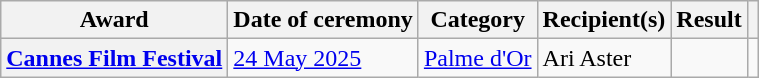<table class="wikitable sortable plainrowheaders">
<tr>
<th scope="col">Award</th>
<th scope="col">Date of ceremony</th>
<th scope="col">Category</th>
<th scope="col">Recipient(s)</th>
<th scope="col">Result</th>
<th scope="col" class="unsortable"></th>
</tr>
<tr>
<th scope="row"><a href='#'>Cannes Film Festival</a></th>
<td><a href='#'>24 May 2025</a></td>
<td><a href='#'>Palme d'Or</a></td>
<td>Ari Aster</td>
<td></td>
<td align="center"></td>
</tr>
</table>
